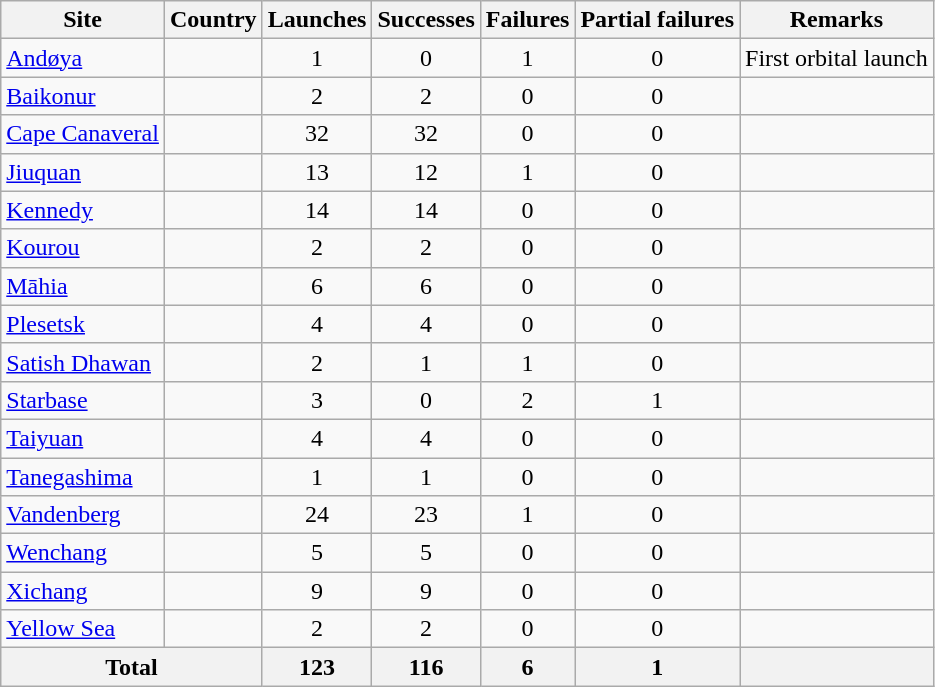<table class="wikitable sortable" style=text-align:center>
<tr>
<th>Site</th>
<th>Country</th>
<th>Launches</th>
<th>Successes</th>
<th>Failures</th>
<th>Partial failures</th>
<th>Remarks</th>
</tr>
<tr>
<td align=left><a href='#'>Andøya</a></td>
<td align=left></td>
<td>1</td>
<td>0</td>
<td>1</td>
<td>0</td>
<td align=left>First orbital launch</td>
</tr>
<tr>
<td align=left><a href='#'>Baikonur</a></td>
<td align=left></td>
<td>2</td>
<td>2</td>
<td>0</td>
<td>0</td>
<td></td>
</tr>
<tr>
<td align=left><a href='#'>Cape Canaveral</a></td>
<td align=left></td>
<td>32</td>
<td>32</td>
<td>0</td>
<td>0</td>
<td></td>
</tr>
<tr>
<td align=left><a href='#'>Jiuquan</a></td>
<td align=left></td>
<td>13</td>
<td>12</td>
<td>1</td>
<td>0</td>
<td></td>
</tr>
<tr>
<td align=left><a href='#'>Kennedy</a></td>
<td align=left></td>
<td>14</td>
<td>14</td>
<td>0</td>
<td>0</td>
<td></td>
</tr>
<tr>
<td align=left><a href='#'>Kourou</a></td>
<td align=left></td>
<td>2</td>
<td>2</td>
<td>0</td>
<td>0</td>
<td></td>
</tr>
<tr>
<td align=left><a href='#'>Māhia</a></td>
<td align=left></td>
<td>6</td>
<td>6</td>
<td>0</td>
<td>0</td>
<td></td>
</tr>
<tr>
<td align=left><a href='#'>Plesetsk</a></td>
<td align=left></td>
<td>4</td>
<td>4</td>
<td>0</td>
<td>0</td>
<td></td>
</tr>
<tr>
<td align=left><a href='#'>Satish Dhawan</a></td>
<td align=left></td>
<td>2</td>
<td>1</td>
<td>1</td>
<td>0</td>
<td></td>
</tr>
<tr>
<td align=left><a href='#'>Starbase</a></td>
<td align=left></td>
<td>3</td>
<td>0</td>
<td>2</td>
<td>1</td>
<td></td>
</tr>
<tr>
<td align=left><a href='#'>Taiyuan</a></td>
<td align=left></td>
<td>4</td>
<td>4</td>
<td>0</td>
<td>0</td>
<td></td>
</tr>
<tr>
<td align=left><a href='#'>Tanegashima</a></td>
<td align=left></td>
<td>1</td>
<td>1</td>
<td>0</td>
<td>0</td>
<td></td>
</tr>
<tr>
<td align=left><a href='#'>Vandenberg</a></td>
<td align=left></td>
<td>24</td>
<td>23</td>
<td>1</td>
<td>0</td>
<td></td>
</tr>
<tr>
<td align=left><a href='#'>Wenchang</a></td>
<td align=left></td>
<td>5</td>
<td>5</td>
<td>0</td>
<td>0</td>
<td></td>
</tr>
<tr>
<td align=left><a href='#'>Xichang</a></td>
<td align=left></td>
<td>9</td>
<td>9</td>
<td>0</td>
<td>0</td>
<td></td>
</tr>
<tr>
<td align=left><a href='#'>Yellow Sea</a></td>
<td align=left></td>
<td>2</td>
<td>2</td>
<td>0</td>
<td>0</td>
<td></td>
</tr>
<tr>
<th colspan=2>Total</th>
<th>123</th>
<th>116</th>
<th>6</th>
<th>1</th>
<th></th>
</tr>
</table>
